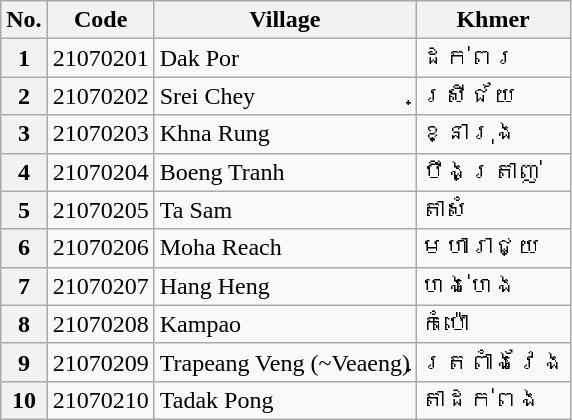<table class="wikitable sortable mw-collapsible">
<tr>
<th>No.</th>
<th>Code</th>
<th>Village</th>
<th>Khmer</th>
</tr>
<tr>
<th>1</th>
<td>21070201</td>
<td>Dak Por</td>
<td>ដក់ពរ</td>
</tr>
<tr>
<th>2</th>
<td>21070202</td>
<td>Srei Chey</td>
<td>ស្រីជ័យ</td>
</tr>
<tr>
<th>3</th>
<td>21070203</td>
<td>Khna Rung</td>
<td>ខ្នារុង</td>
</tr>
<tr>
<th>4</th>
<td>21070204</td>
<td>Boeng Tranh</td>
<td>បឹងត្រាញ់</td>
</tr>
<tr>
<th>5</th>
<td>21070205</td>
<td>Ta Sam</td>
<td>តាសំ</td>
</tr>
<tr>
<th>6</th>
<td>21070206</td>
<td>Moha Reach</td>
<td>មហារាជ្យ</td>
</tr>
<tr>
<th>7</th>
<td>21070207</td>
<td>Hang Heng</td>
<td>ហង់ហេង</td>
</tr>
<tr>
<th>8</th>
<td>21070208</td>
<td>Kampao</td>
<td>កំប៉ោ</td>
</tr>
<tr>
<th>9</th>
<td>21070209</td>
<td>Trapeang Veng (~Veaeng)</td>
<td>ត្រពាំងវែង</td>
</tr>
<tr>
<th>10</th>
<td>21070210</td>
<td>Tadak Pong</td>
<td>តាដក់ពង</td>
</tr>
</table>
